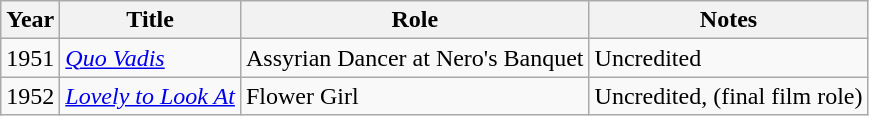<table class="wikitable">
<tr>
<th>Year</th>
<th>Title</th>
<th>Role</th>
<th>Notes</th>
</tr>
<tr>
<td>1951</td>
<td><em><a href='#'>Quo Vadis</a></em></td>
<td>Assyrian Dancer at Nero's Banquet</td>
<td>Uncredited</td>
</tr>
<tr>
<td>1952</td>
<td><em><a href='#'>Lovely to Look At</a></em></td>
<td>Flower Girl</td>
<td>Uncredited, (final film role)</td>
</tr>
</table>
